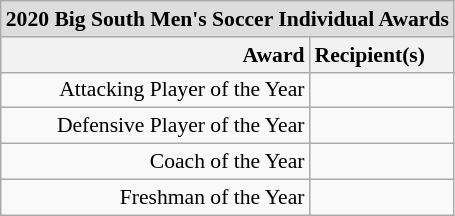<table class="wikitable" style="white-space:nowrap; font-size:90%;">
<tr>
<td colspan="7" style="text-align:center; background:#ddd;"><strong>2020 Big South Men's Soccer Individual Awards</strong></td>
</tr>
<tr>
<th style="text-align:right;">Award</th>
<th style="text-align:left;">Recipient(s)</th>
</tr>
<tr>
<td style="text-align:right;">Attacking Player of the Year</td>
<td style="text-align:left;"></td>
</tr>
<tr>
<td style="text-align:right;">Defensive Player of the Year</td>
<td style="text-align:left;"></td>
</tr>
<tr>
<td style="text-align:right;">Coach of the Year</td>
<td style="text-align:left;"></td>
</tr>
<tr>
<td style="text-align:right;">Freshman of the Year</td>
<td style="text-align:left;"></td>
</tr>
</table>
